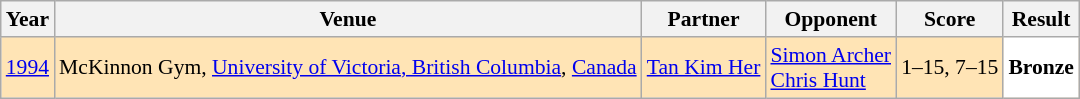<table class="sortable wikitable" style="font-size: 90%;">
<tr>
<th>Year</th>
<th>Venue</th>
<th>Partner</th>
<th>Opponent</th>
<th>Score</th>
<th>Result</th>
</tr>
<tr style="background:#FFE4B5">
<td align="center"><a href='#'>1994</a></td>
<td align="left">McKinnon Gym, <a href='#'>University of Victoria</a><a href='#'>, British Columbia</a>, <a href='#'>Canada</a></td>
<td align="left"> <a href='#'>Tan Kim Her</a></td>
<td align="left"> <a href='#'>Simon Archer</a><br> <a href='#'>Chris Hunt</a></td>
<td align="left">1–15, 7–15</td>
<td style="text-align:left; background:white"> <strong>Bronze</strong></td>
</tr>
</table>
